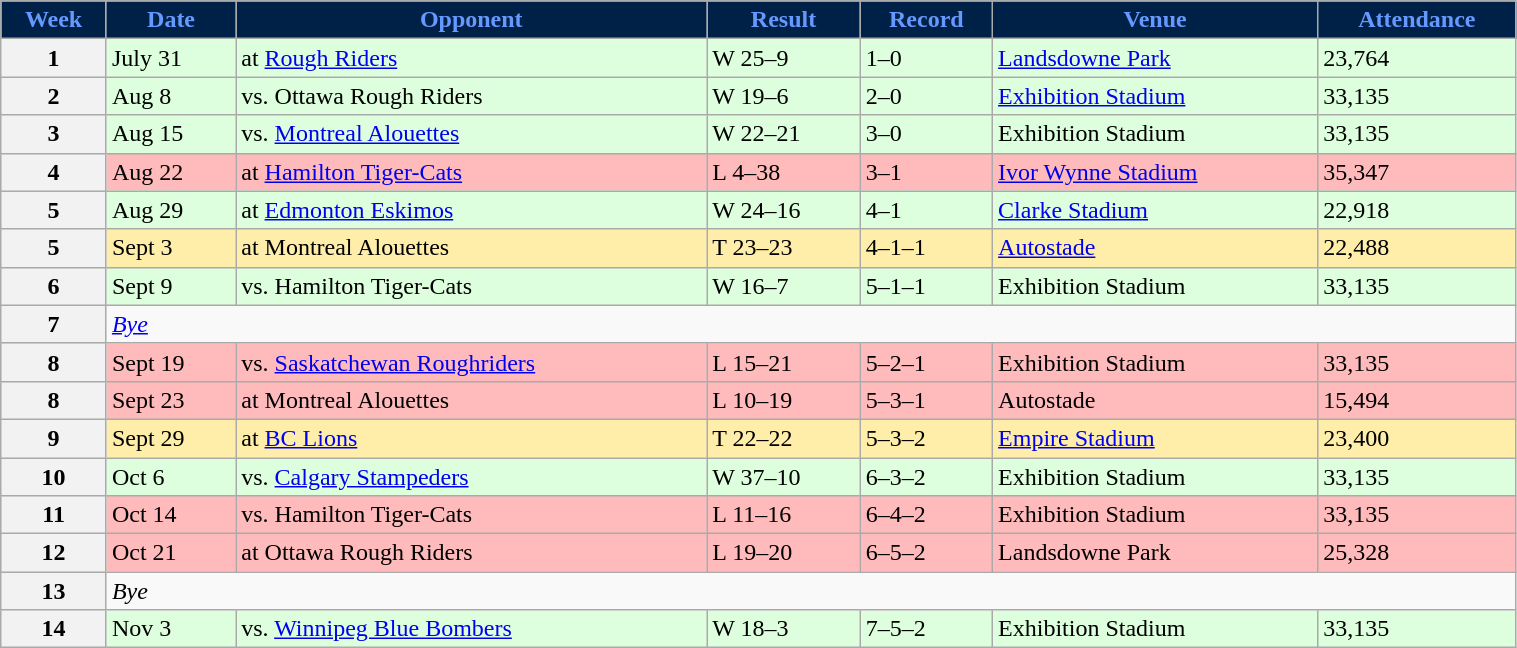<table class="wikitable" width="80%">
<tr align="center"  style="background:#002147;color:#6699FF;">
<td><strong>Week</strong></td>
<td><strong>Date</strong></td>
<td><strong>Opponent</strong></td>
<td><strong>Result</strong></td>
<td><strong>Record</strong></td>
<td><strong>Venue</strong></td>
<td><strong>Attendance</strong></td>
</tr>
<tr style="background:#ddffdd">
<th>1</th>
<td>July 31</td>
<td>at <a href='#'>Rough Riders</a></td>
<td>W 25–9</td>
<td>1–0</td>
<td><a href='#'>Landsdowne Park</a></td>
<td>23,764</td>
</tr>
<tr style="background:#ddffdd">
<th>2</th>
<td>Aug 8</td>
<td>vs. Ottawa Rough Riders</td>
<td>W 19–6</td>
<td>2–0</td>
<td><a href='#'>Exhibition Stadium</a></td>
<td>33,135</td>
</tr>
<tr style="background:#ddffdd">
<th>3</th>
<td>Aug 15</td>
<td>vs. <a href='#'>Montreal Alouettes</a></td>
<td>W 22–21</td>
<td>3–0</td>
<td>Exhibition Stadium</td>
<td>33,135</td>
</tr>
<tr style="background:#ffbbbb">
<th>4</th>
<td>Aug 22</td>
<td>at <a href='#'>Hamilton Tiger-Cats</a></td>
<td>L 4–38</td>
<td>3–1</td>
<td><a href='#'>Ivor Wynne Stadium</a></td>
<td>35,347</td>
</tr>
<tr style="background:#ddffdd">
<th>5</th>
<td>Aug 29</td>
<td>at <a href='#'>Edmonton Eskimos</a></td>
<td>W 24–16</td>
<td>4–1</td>
<td><a href='#'>Clarke Stadium</a></td>
<td>22,918</td>
</tr>
<tr style="background:#ffeeaa">
<th>5</th>
<td>Sept 3</td>
<td>at Montreal Alouettes</td>
<td>T 23–23</td>
<td>4–1–1</td>
<td><a href='#'>Autostade</a></td>
<td>22,488</td>
</tr>
<tr style="background:#ddffdd">
<th>6</th>
<td>Sept 9</td>
<td>vs. Hamilton Tiger-Cats</td>
<td>W 16–7</td>
<td>5–1–1</td>
<td>Exhibition Stadium</td>
<td>33,135</td>
</tr>
<tr>
<th>7</th>
<td colspan=7><em><a href='#'>Bye</a></em></td>
</tr>
<tr style="background:#ffbbbb">
<th>8</th>
<td>Sept 19</td>
<td>vs. <a href='#'>Saskatchewan Roughriders</a></td>
<td>L 15–21</td>
<td>5–2–1</td>
<td>Exhibition Stadium</td>
<td>33,135</td>
</tr>
<tr style="background:#ffbbbb">
<th>8</th>
<td>Sept 23</td>
<td>at Montreal Alouettes</td>
<td>L 10–19</td>
<td>5–3–1</td>
<td>Autostade</td>
<td>15,494</td>
</tr>
<tr style="background:#ffeeaa">
<th>9</th>
<td>Sept 29</td>
<td>at <a href='#'>BC Lions</a></td>
<td>T 22–22</td>
<td>5–3–2</td>
<td><a href='#'>Empire Stadium</a></td>
<td>23,400</td>
</tr>
<tr style="background:#ddffdd">
<th>10</th>
<td>Oct 6</td>
<td>vs. <a href='#'>Calgary Stampeders</a></td>
<td>W 37–10</td>
<td>6–3–2</td>
<td>Exhibition Stadium</td>
<td>33,135</td>
</tr>
<tr style="background:#ffbbbb">
<th>11</th>
<td>Oct 14</td>
<td>vs. Hamilton Tiger-Cats</td>
<td>L 11–16</td>
<td>6–4–2</td>
<td>Exhibition Stadium</td>
<td>33,135</td>
</tr>
<tr style="background:#ffbbbb">
<th>12</th>
<td>Oct 21</td>
<td>at Ottawa Rough Riders</td>
<td>L 19–20</td>
<td>6–5–2</td>
<td>Landsdowne Park</td>
<td>25,328</td>
</tr>
<tr>
<th>13</th>
<td colspan=7><em>Bye</em></td>
</tr>
<tr style="background:#ddffdd">
<th>14</th>
<td>Nov 3</td>
<td>vs. <a href='#'>Winnipeg Blue Bombers</a></td>
<td>W 18–3</td>
<td>7–5–2</td>
<td>Exhibition Stadium</td>
<td>33,135</td>
</tr>
</table>
